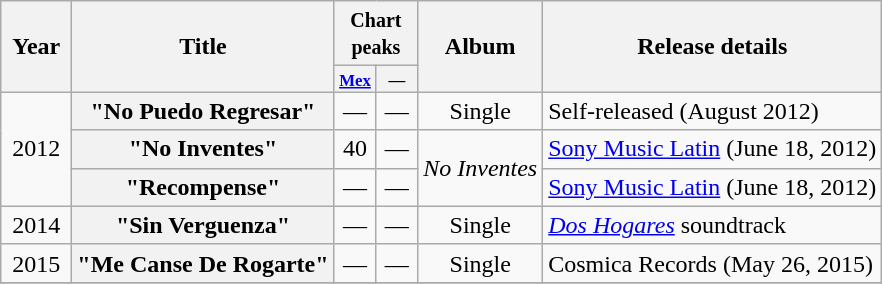<table class="wikitable plainrowheaders" style="text-align:center;">
<tr>
<th scope="col" rowspan="2" style="width:2.5em;">Year</th>
<th scope="col" rowspan="2">Title</th>
<th scope="col" colspan="2"><small>Chart peaks</small></th>
<th scope="col" rowspan="2">Album</th>
<th scope="col" rowspan="2">Release details</th>
</tr>
<tr>
<th style="width:2em;font-size:70%;"><a href='#'>Mex</a></th>
<th style="width:2em;font-size:70%;">—</th>
</tr>
<tr>
<td rowspan="3">2012</td>
<th scope="row">"No Puedo Regresar"</th>
<td>—</td>
<td>—</td>
<td>Single</td>
<td align=left>Self-released (August 2012)</td>
</tr>
<tr>
<th scope="row">"No Inventes"</th>
<td>40</td>
<td>—</td>
<td rowspan="2"><em>No Inventes</em></td>
<td align=left><a href='#'>Sony Music Latin</a> (June 18, 2012)</td>
</tr>
<tr>
<th scope="row">"Recompense"</th>
<td>—</td>
<td>—</td>
<td align=left><a href='#'>Sony Music Latin</a> (June 18, 2012)</td>
</tr>
<tr>
<td>2014</td>
<th scope="row">"Sin Verguenza"</th>
<td>—</td>
<td>—</td>
<td>Single</td>
<td align=left><em><a href='#'>Dos Hogares</a></em> soundtrack</td>
</tr>
<tr>
<td>2015</td>
<th scope="row">"Me Canse De Rogarte"</th>
<td>—</td>
<td>—</td>
<td>Single</td>
<td align=left>Cosmica Records (May 26, 2015)</td>
</tr>
<tr>
</tr>
</table>
